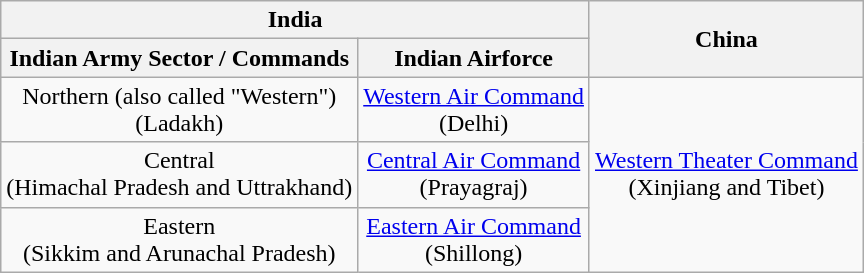<table class="wikitable sortable" width="auto" style="text-align: center">
<tr>
<th colspan=2>India</th>
<th rowspan=2>China</th>
</tr>
<tr>
<th>Indian Army Sector / Commands</th>
<th>Indian Airforce</th>
</tr>
<tr>
<td>Northern (also called "Western")<br>(Ladakh)</td>
<td><a href='#'>Western Air Command</a><br>(Delhi)</td>
<td rowspan=3><a href='#'>Western Theater Command</a><br>(Xinjiang and Tibet)</td>
</tr>
<tr>
<td>Central<br>(Himachal Pradesh and Uttrakhand)</td>
<td><a href='#'>Central Air Command</a><br>(Prayagraj)</td>
</tr>
<tr>
<td>Eastern<br>(Sikkim and Arunachal Pradesh)</td>
<td><a href='#'>Eastern Air Command</a><br>(Shillong)</td>
</tr>
</table>
